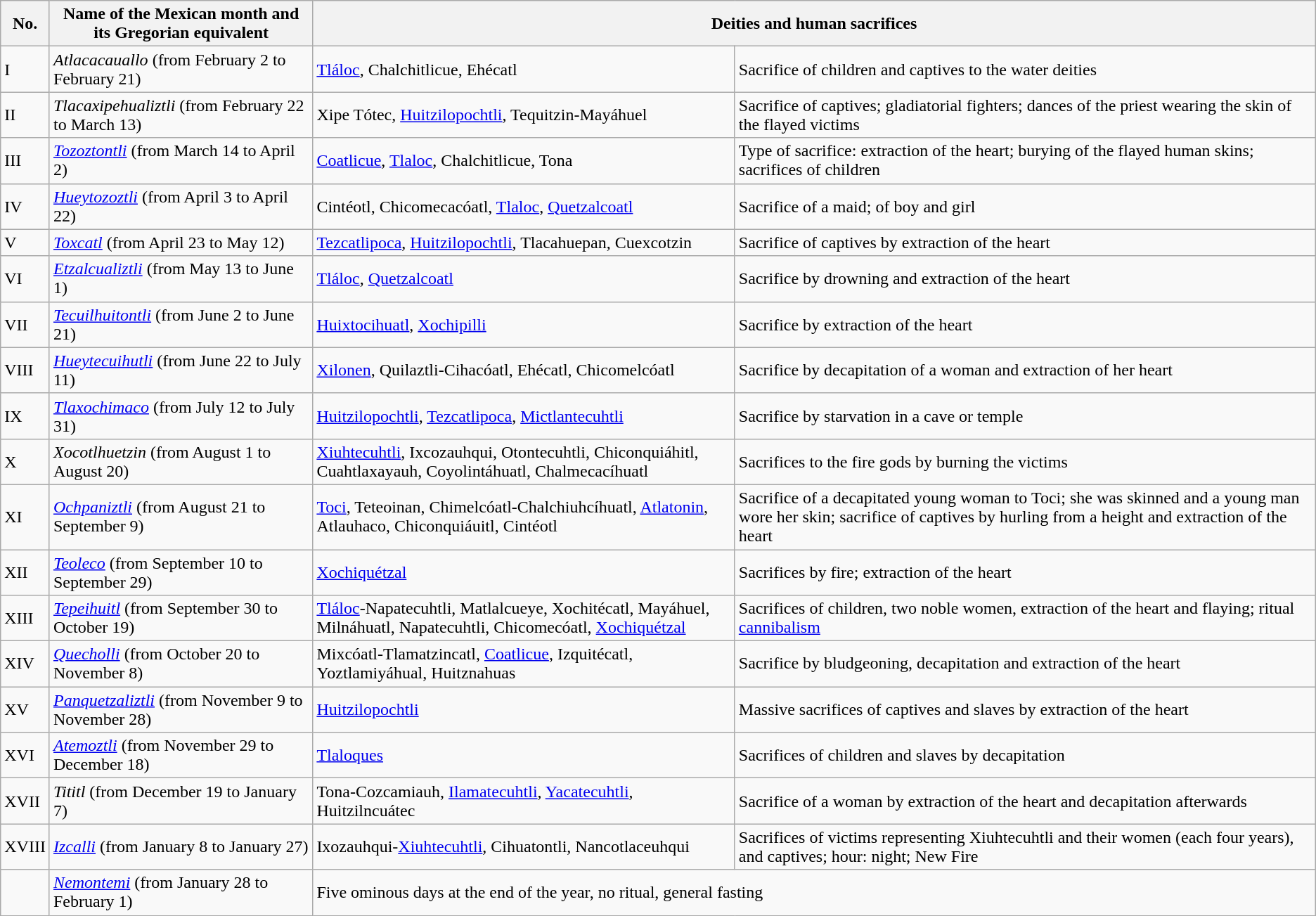<table class="wikitable">
<tr>
<th style="align:center">No.</th>
<th style="align:center">Name of the Mexican month and its Gregorian equivalent</th>
<th style="align:center" colspan=2>Deities and human sacrifices</th>
</tr>
<tr>
<td>I</td>
<td><em>Atlacacauallo</em>  (from February 2 to February 21)</td>
<td><a href='#'>Tláloc</a>,  Chalchitlicue,  Ehécatl</td>
<td>Sacrifice of children and captives to the water deities</td>
</tr>
<tr>
<td>II</td>
<td><em>Tlacaxipehualiztli</em>  (from February 22 to March 13)</td>
<td>Xipe Tótec,  <a href='#'>Huitzilopochtli</a>,  Tequitzin-Mayáhuel</td>
<td>Sacrifice of captives; gladiatorial fighters; dances of the priest wearing the skin of the flayed victims</td>
</tr>
<tr>
<td>III</td>
<td><em><a href='#'>Tozoztontli</a></em>  (from March 14 to April 2)</td>
<td><a href='#'>Coatlicue</a>,  <a href='#'>Tlaloc</a>,  Chalchitlicue,  Tona</td>
<td>Type of sacrifice: extraction of the heart; burying of the flayed human skins; sacrifices of children</td>
</tr>
<tr>
<td>IV</td>
<td><em><a href='#'>Hueytozoztli</a></em>  (from April 3 to April 22)</td>
<td>Cintéotl,  Chicomecacóatl,  <a href='#'>Tlaloc</a>,  <a href='#'>Quetzalcoatl</a></td>
<td>Sacrifice of a maid; of boy and girl</td>
</tr>
<tr>
<td>V</td>
<td><em><a href='#'>Toxcatl</a></em>  (from April 23 to May 12)</td>
<td><a href='#'>Tezcatlipoca</a>,  <a href='#'>Huitzilopochtli</a>,  Tlacahuepan,  Cuexcotzin</td>
<td>Sacrifice of captives by extraction of the heart</td>
</tr>
<tr>
<td>VI</td>
<td><em><a href='#'>Etzalcualiztli</a></em>  (from May 13 to June 1)</td>
<td><a href='#'>Tláloc</a>,  <a href='#'>Quetzalcoatl</a></td>
<td>Sacrifice by drowning and extraction of the heart</td>
</tr>
<tr>
<td>VII</td>
<td><em><a href='#'>Tecuilhuitontli</a></em>  (from June 2 to June 21)</td>
<td><a href='#'>Huixtocihuatl</a>,  <a href='#'>Xochipilli</a></td>
<td>Sacrifice by extraction of the heart</td>
</tr>
<tr>
<td>VIII</td>
<td><em><a href='#'>Hueytecuihutli</a></em>  (from June 22 to July 11)</td>
<td><a href='#'>Xilonen</a>,  Quilaztli-Cihacóatl,  Ehécatl,  Chicomelcóatl</td>
<td>Sacrifice by decapitation of a woman and extraction of her heart</td>
</tr>
<tr>
<td>IX</td>
<td><em><a href='#'>Tlaxochimaco</a></em>  (from July 12 to July 31)</td>
<td><a href='#'>Huitzilopochtli</a>,  <a href='#'>Tezcatlipoca</a>,  <a href='#'>Mictlantecuhtli</a></td>
<td>Sacrifice by starvation in a cave or temple</td>
</tr>
<tr>
<td>X</td>
<td><em>Xocotlhuetzin</em>  (from August 1 to August 20)</td>
<td><a href='#'>Xiuhtecuhtli</a>,  Ixcozauhqui,  Otontecuhtli,  Chiconquiáhitl,  Cuahtlaxayauh,  Coyolintáhuatl,  Chalmecacíhuatl</td>
<td>Sacrifices to the fire gods by burning the victims</td>
</tr>
<tr>
<td>XI</td>
<td><em><a href='#'>Ochpaniztli</a></em>  (from August 21 to September 9)</td>
<td><a href='#'>Toci</a>,  Teteoinan,  Chimelcóatl-Chalchiuhcíhuatl,  <a href='#'>Atlatonin</a>,  Atlauhaco,  Chiconquiáuitl,  Cintéotl</td>
<td>Sacrifice of a decapitated young woman to Toci; she was skinned and a young man wore her skin; sacrifice of captives by hurling from a height and extraction of the heart</td>
</tr>
<tr>
<td>XII</td>
<td><em><a href='#'>Teoleco</a></em>  (from September 10 to September 29)</td>
<td><a href='#'>Xochiquétzal</a></td>
<td>Sacrifices by fire; extraction of the heart</td>
</tr>
<tr>
<td>XIII</td>
<td><em><a href='#'>Tepeihuitl</a></em>  (from September 30 to October 19)</td>
<td><a href='#'>Tláloc</a>-Napatecuhtli,  Matlalcueye,  Xochitécatl,  Mayáhuel,  Milnáhuatl,  Napatecuhtli,  Chicomecóatl,  <a href='#'>Xochiquétzal</a></td>
<td>Sacrifices of children,  two noble women,  extraction of the heart and flaying; ritual <a href='#'>cannibalism</a></td>
</tr>
<tr>
<td>XIV</td>
<td><em><a href='#'>Quecholli</a></em>  (from October 20 to November 8)</td>
<td>Mixcóatl-Tlamatzincatl,  <a href='#'>Coatlicue</a>,  Izquitécatl,  Yoztlamiyáhual,  Huitznahuas</td>
<td>Sacrifice by bludgeoning,  decapitation and extraction of the heart</td>
</tr>
<tr>
<td>XV</td>
<td><em><a href='#'>Panquetzaliztli</a></em>  (from November 9 to November 28)</td>
<td><a href='#'>Huitzilopochtli</a></td>
<td>Massive sacrifices of captives and slaves by extraction of the heart</td>
</tr>
<tr>
<td>XVI</td>
<td><em><a href='#'>Atemoztli</a></em>  (from November 29 to December 18)</td>
<td><a href='#'>Tlaloques</a></td>
<td>Sacrifices of children and slaves by decapitation</td>
</tr>
<tr>
<td>XVII</td>
<td><em>Tititl</em>  (from December 19 to January 7)</td>
<td>Tona-Cozcamiauh,  <a href='#'>Ilamatecuhtli</a>,  <a href='#'>Yacatecuhtli</a>,  Huitzilncuátec</td>
<td>Sacrifice of a woman by extraction of the heart and decapitation afterwards</td>
</tr>
<tr>
<td>XVIII</td>
<td><em><a href='#'>Izcalli</a></em>  (from January 8 to January 27)</td>
<td>Ixozauhqui-<a href='#'>Xiuhtecuhtli</a>,  Cihuatontli,  Nancotlaceuhqui</td>
<td>Sacrifices of victims representing Xiuhtecuhtli and their women (each four years),  and captives; hour: night; New Fire</td>
</tr>
<tr>
<td></td>
<td><em><a href='#'>Nemontemi</a></em>  (from January 28 to February 1)</td>
<td colspan="2">Five ominous days at the end of the year,  no ritual,  general fasting</td>
</tr>
</table>
